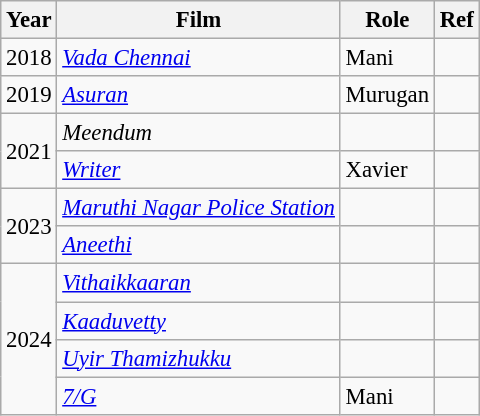<table class="wikitable" style="font-size: 95%;">
<tr>
<th>Year</th>
<th>Film</th>
<th>Role</th>
<th>Ref</th>
</tr>
<tr>
<td>2018</td>
<td><em><a href='#'>Vada Chennai</a></em></td>
<td>Mani</td>
<td></td>
</tr>
<tr>
<td>2019</td>
<td><em><a href='#'>Asuran</a></em></td>
<td>Murugan</td>
<td></td>
</tr>
<tr>
<td rowspan="2">2021</td>
<td><em>Meendum</em></td>
<td></td>
<td></td>
</tr>
<tr>
<td><em><a href='#'>Writer</a></em></td>
<td>Xavier</td>
<td></td>
</tr>
<tr>
<td rowspan="2">2023</td>
<td><em><a href='#'>Maruthi Nagar Police Station</a></em></td>
<td></td>
<td></td>
</tr>
<tr>
<td><em><a href='#'>Aneethi</a></em></td>
<td></td>
<td></td>
</tr>
<tr>
<td rowspan="4">2024</td>
<td><em><a href='#'>Vithaikkaaran</a></em></td>
<td></td>
<td></td>
</tr>
<tr>
<td><em><a href='#'>Kaaduvetty</a></em></td>
<td></td>
<td></td>
</tr>
<tr>
<td><em><a href='#'>Uyir Thamizhukku</a></em></td>
<td></td>
<td></td>
</tr>
<tr>
<td><em><a href='#'>7/G</a></em></td>
<td>Mani</td>
<td></td>
</tr>
</table>
